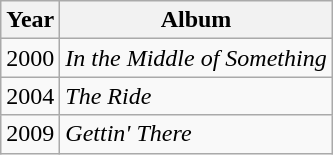<table class="wikitable">
<tr>
<th>Year</th>
<th>Album</th>
</tr>
<tr>
<td>2000</td>
<td><em>In the Middle of Something</em></td>
</tr>
<tr>
<td>2004</td>
<td><em>The Ride</em></td>
</tr>
<tr>
<td>2009</td>
<td><em>Gettin' There</em></td>
</tr>
</table>
